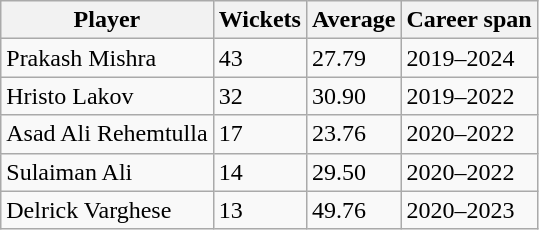<table class="wikitable">
<tr>
<th>Player</th>
<th>Wickets</th>
<th>Average</th>
<th>Career span</th>
</tr>
<tr>
<td>Prakash Mishra</td>
<td>43</td>
<td>27.79</td>
<td>2019–2024</td>
</tr>
<tr>
<td>Hristo Lakov</td>
<td>32</td>
<td>30.90</td>
<td>2019–2022</td>
</tr>
<tr>
<td>Asad Ali Rehemtulla</td>
<td>17</td>
<td>23.76</td>
<td>2020–2022</td>
</tr>
<tr>
<td>Sulaiman Ali</td>
<td>14</td>
<td>29.50</td>
<td>2020–2022</td>
</tr>
<tr>
<td>Delrick Varghese</td>
<td>13</td>
<td>49.76</td>
<td>2020–2023</td>
</tr>
</table>
